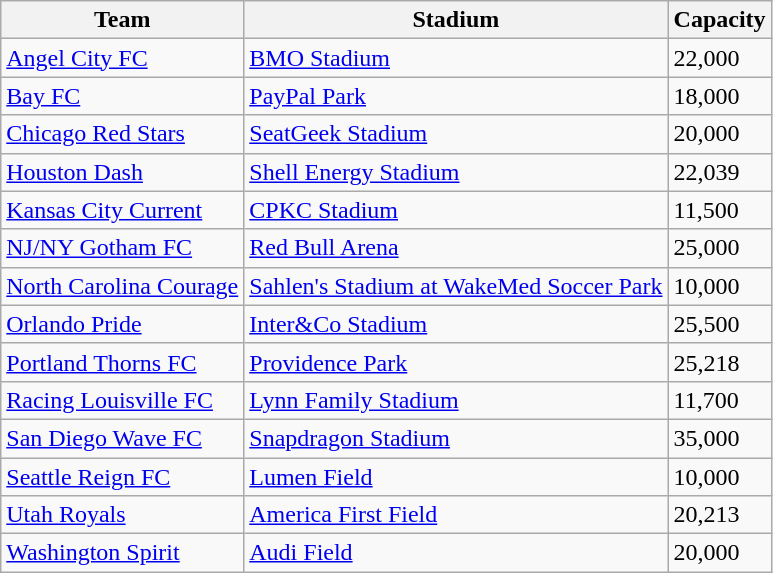<table class="sortable wikitable">
<tr>
<th scope="col">Team</th>
<th scope="col">Stadium</th>
<th scope="col" data-sort-type="number">Capacity</th>
</tr>
<tr>
<td><a href='#'>Angel City FC</a></td>
<td><a href='#'>BMO Stadium</a></td>
<td>22,000</td>
</tr>
<tr>
<td><a href='#'>Bay FC</a></td>
<td><a href='#'>PayPal Park</a></td>
<td>18,000</td>
</tr>
<tr>
<td><a href='#'>Chicago Red Stars</a></td>
<td><a href='#'>SeatGeek Stadium</a></td>
<td>20,000</td>
</tr>
<tr>
<td><a href='#'>Houston Dash</a></td>
<td><a href='#'>Shell Energy Stadium</a></td>
<td>22,039</td>
</tr>
<tr>
<td><a href='#'>Kansas City Current</a></td>
<td><a href='#'>CPKC Stadium</a></td>
<td>11,500</td>
</tr>
<tr>
<td><a href='#'>NJ/NY Gotham FC</a></td>
<td><a href='#'>Red Bull Arena</a></td>
<td>25,000</td>
</tr>
<tr>
<td><a href='#'>North Carolina Courage</a></td>
<td><a href='#'>Sahlen's Stadium at WakeMed Soccer Park</a></td>
<td>10,000</td>
</tr>
<tr>
<td><a href='#'>Orlando Pride</a></td>
<td><a href='#'>Inter&Co Stadium</a></td>
<td>25,500</td>
</tr>
<tr>
<td><a href='#'>Portland Thorns FC</a></td>
<td><a href='#'>Providence Park</a></td>
<td>25,218</td>
</tr>
<tr>
<td><a href='#'>Racing Louisville FC</a></td>
<td><a href='#'>Lynn Family Stadium</a></td>
<td>11,700</td>
</tr>
<tr>
<td><a href='#'>San Diego Wave FC</a></td>
<td><a href='#'>Snapdragon Stadium</a></td>
<td>35,000</td>
</tr>
<tr>
<td><a href='#'>Seattle Reign FC</a></td>
<td><a href='#'>Lumen Field</a></td>
<td>10,000</td>
</tr>
<tr>
<td><a href='#'>Utah Royals</a></td>
<td><a href='#'>America First Field</a></td>
<td>20,213</td>
</tr>
<tr>
<td><a href='#'>Washington Spirit</a></td>
<td><a href='#'>Audi Field</a></td>
<td>20,000</td>
</tr>
</table>
